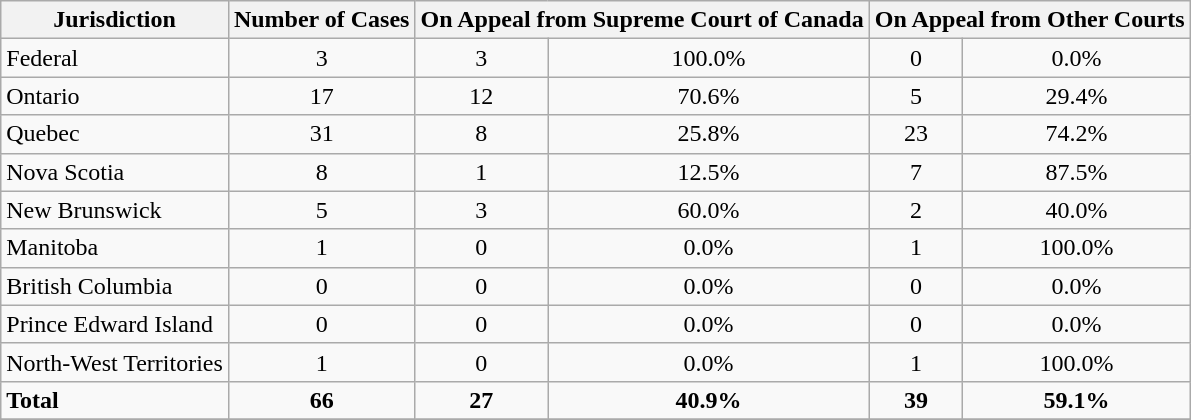<table class="wikitable sortable">
<tr>
<th>Jurisdiction</th>
<th>Number of Cases</th>
<th colspan="2">On Appeal from Supreme Court of Canada</th>
<th colspan="2">On Appeal from Other Courts</th>
</tr>
<tr>
<td>Federal</td>
<td style="text-align: center;">3</td>
<td style="text-align: center;">3</td>
<td style="text-align: center;">100.0%</td>
<td style="text-align: center;">0</td>
<td style="text-align: center;">0.0%</td>
</tr>
<tr>
<td>Ontario</td>
<td style="text-align: center;">17</td>
<td style="text-align: center;">12</td>
<td style="text-align: center;">70.6%</td>
<td style="text-align: center;">5</td>
<td style="text-align: center;">29.4%</td>
</tr>
<tr>
<td>Quebec</td>
<td style="text-align: center;">31</td>
<td style="text-align: center;">8</td>
<td style="text-align: center;">25.8%</td>
<td style="text-align: center;">23</td>
<td style="text-align: center;">74.2%</td>
</tr>
<tr>
<td>Nova Scotia</td>
<td style="text-align: center;">8</td>
<td style="text-align: center;">1</td>
<td style="text-align: center;">12.5%</td>
<td style="text-align: center;">7</td>
<td style="text-align: center;">87.5%</td>
</tr>
<tr>
<td>New Brunswick</td>
<td style="text-align: center;">5</td>
<td style="text-align: center;">3</td>
<td style="text-align: center;">60.0%</td>
<td style="text-align: center;">2</td>
<td style="text-align: center;">40.0%</td>
</tr>
<tr>
<td>Manitoba</td>
<td style="text-align: center;">1</td>
<td style="text-align: center;">0</td>
<td style="text-align: center;">0.0%</td>
<td style="text-align: center;">1</td>
<td style="text-align: center;">100.0%</td>
</tr>
<tr>
<td>British Columbia</td>
<td style="text-align: center;">0</td>
<td style="text-align: center;">0</td>
<td style="text-align: center;">0.0%</td>
<td style="text-align: center;">0</td>
<td style="text-align: center;">0.0%</td>
</tr>
<tr>
<td>Prince Edward Island</td>
<td style="text-align: center;">0</td>
<td style="text-align: center;">0</td>
<td style="text-align: center;">0.0%</td>
<td style="text-align: center;">0</td>
<td style="text-align: center;">0.0%</td>
</tr>
<tr>
<td>North-West Territories</td>
<td style="text-align: center;">1</td>
<td style="text-align: center;">0</td>
<td style="text-align: center;">0.0%</td>
<td style="text-align: center;">1</td>
<td style="text-align: center;">100.0%</td>
</tr>
<tr>
<td><strong>Total</strong></td>
<td style="text-align: center;"><strong>66</strong></td>
<td style="text-align: center;"><strong>27</strong></td>
<td style="text-align: center;"><strong>40.9%</strong></td>
<td style="text-align: center;"><strong>39</strong></td>
<td style="text-align: center;"><strong>59.1%</strong></td>
</tr>
<tr>
</tr>
</table>
